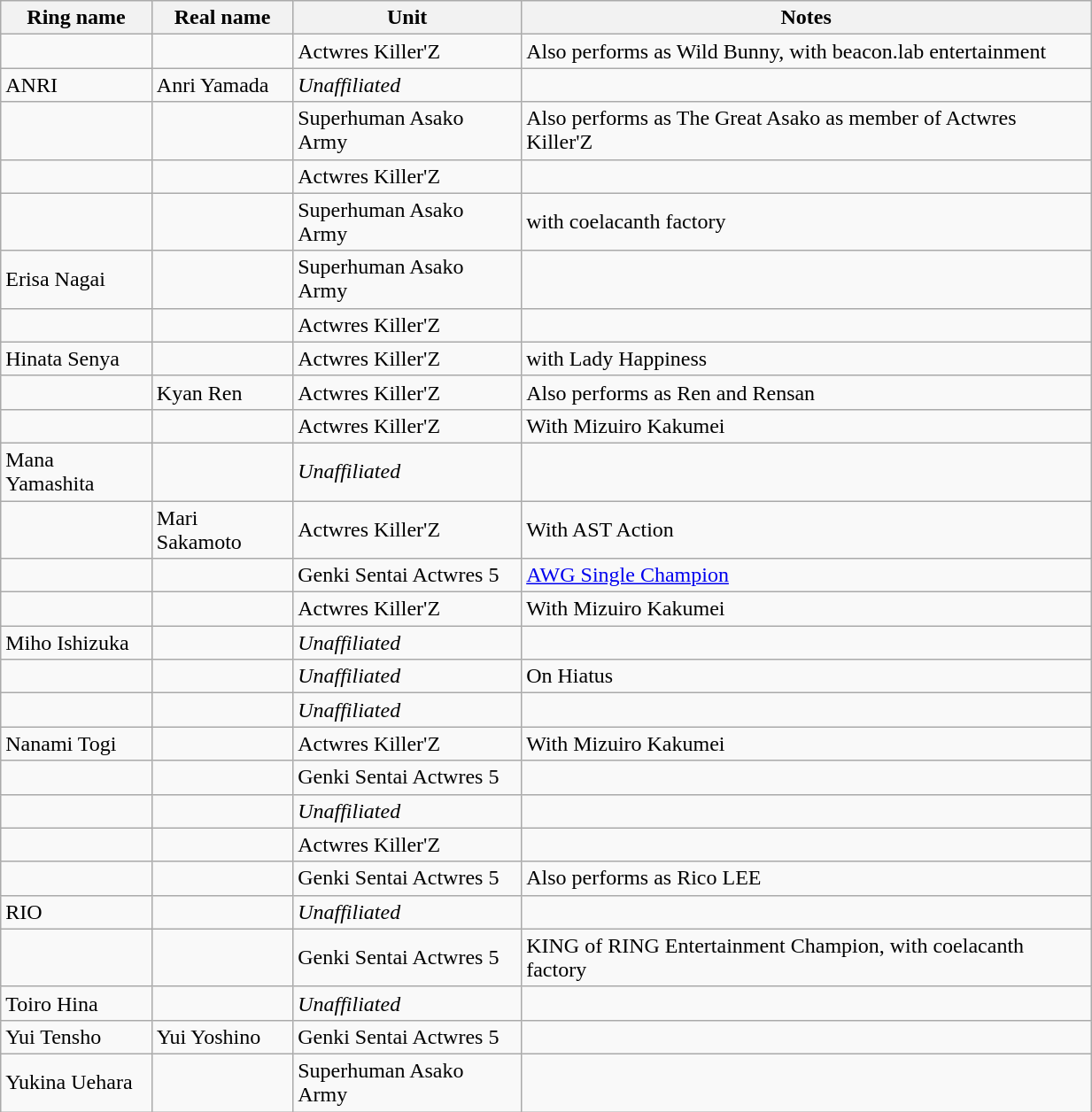<table class="wikitable sortable" align="left center" style="width:65%;">
<tr>
<th width:15%;">Ring name</th>
<th width:15%;">Real name</th>
<th width:15%;">Unit</th>
<th width:25%;">Notes</th>
</tr>
<tr>
<td></td>
<td></td>
<td>Actwres Killer'Z</td>
<td>Also performs as Wild Bunny, with beacon.lab entertainment</td>
</tr>
<tr>
<td>ANRI</td>
<td>Anri Yamada</td>
<td><em>Unaffiliated</em></td>
<td></td>
</tr>
<tr>
<td></td>
<td></td>
<td>Superhuman Asako Army</td>
<td>Also performs as The Great Asako as member of Actwres Killer'Z</td>
</tr>
<tr>
<td></td>
<td></td>
<td>Actwres Killer'Z</td>
<td></td>
</tr>
<tr>
<td></td>
<td></td>
<td>Superhuman Asako Army</td>
<td>with coelacanth factory</td>
</tr>
<tr>
<td>Erisa Nagai</td>
<td></td>
<td>Superhuman Asako Army</td>
<td></td>
</tr>
<tr>
<td></td>
<td></td>
<td>Actwres Killer'Z</td>
<td></td>
</tr>
<tr>
<td>Hinata Senya</td>
<td></td>
<td>Actwres Killer'Z</td>
<td>with Lady Happiness</td>
</tr>
<tr>
<td></td>
<td>Kyan Ren</td>
<td>Actwres Killer'Z</td>
<td>Also performs as Ren and Rensan</td>
</tr>
<tr>
<td></td>
<td></td>
<td>Actwres Killer'Z</td>
<td>With Mizuiro Kakumei</td>
</tr>
<tr>
<td>Mana Yamashita</td>
<td></td>
<td><em>Unaffiliated</em></td>
<td></td>
</tr>
<tr>
<td></td>
<td>Mari Sakamoto</td>
<td>Actwres Killer'Z</td>
<td>With AST Action</td>
</tr>
<tr>
<td></td>
<td></td>
<td>Genki Sentai Actwres 5</td>
<td><a href='#'>AWG Single Champion</a></td>
</tr>
<tr>
<td></td>
<td></td>
<td>Actwres Killer'Z</td>
<td>With Mizuiro Kakumei</td>
</tr>
<tr>
<td>Miho Ishizuka</td>
<td></td>
<td><em>Unaffiliated</em></td>
<td></td>
</tr>
<tr>
<td></td>
<td></td>
<td><em>Unaffiliated</em></td>
<td>On Hiatus</td>
</tr>
<tr>
<td></td>
<td></td>
<td><em>Unaffiliated</em></td>
<td></td>
</tr>
<tr>
<td>Nanami Togi</td>
<td></td>
<td>Actwres Killer'Z</td>
<td>With Mizuiro Kakumei</td>
</tr>
<tr>
<td></td>
<td></td>
<td>Genki Sentai Actwres 5</td>
<td></td>
</tr>
<tr>
<td></td>
<td></td>
<td><em>Unaffiliated</em></td>
<td></td>
</tr>
<tr>
<td></td>
<td></td>
<td>Actwres Killer'Z</td>
<td></td>
</tr>
<tr>
<td></td>
<td></td>
<td>Genki Sentai Actwres 5</td>
<td>Also performs as Rico LEE</td>
</tr>
<tr>
<td>RIO</td>
<td></td>
<td><em>Unaffiliated</em></td>
<td></td>
</tr>
<tr>
<td></td>
<td></td>
<td>Genki Sentai Actwres 5</td>
<td>KING of RING Entertainment Champion, with coelacanth factory</td>
</tr>
<tr>
<td>Toiro Hina</td>
<td></td>
<td><em>Unaffiliated</em></td>
<td></td>
</tr>
<tr>
<td>Yui Tensho</td>
<td>Yui Yoshino</td>
<td>Genki Sentai Actwres 5</td>
<td></td>
</tr>
<tr>
<td>Yukina Uehara</td>
<td></td>
<td>Superhuman Asako Army</td>
<td></td>
</tr>
</table>
